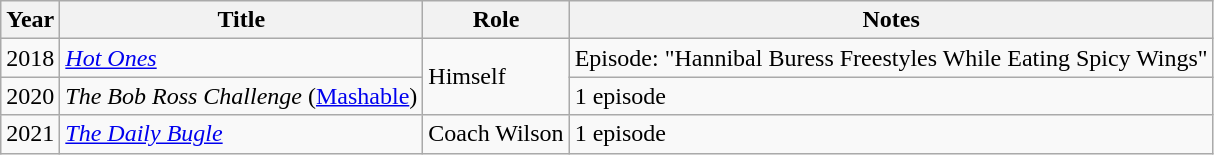<table class="wikitable sortable">
<tr>
<th>Year</th>
<th>Title</th>
<th>Role</th>
<th>Notes</th>
</tr>
<tr>
<td>2018</td>
<td><em><a href='#'>Hot Ones</a></em></td>
<td rowspan="2">Himself</td>
<td>Episode: "Hannibal Buress Freestyles While Eating Spicy Wings"</td>
</tr>
<tr>
<td>2020</td>
<td><em>The Bob Ross Challenge</em> (<a href='#'>Mashable</a>)</td>
<td>1 episode</td>
</tr>
<tr>
<td>2021</td>
<td><em><a href='#'>The Daily Bugle</a></em></td>
<td>Coach Wilson</td>
<td>1 episode</td>
</tr>
</table>
